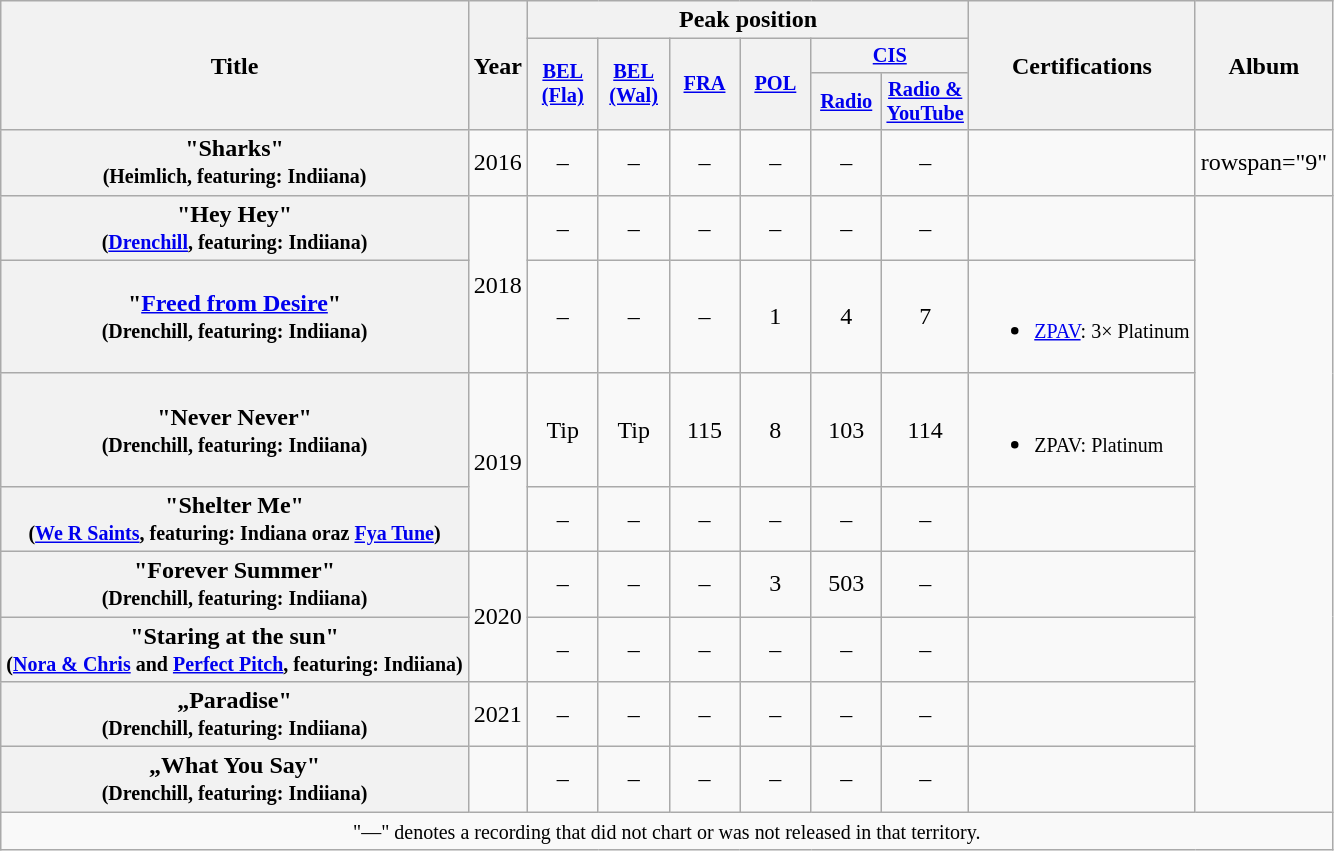<table class="wikitable plainrowheaders" style="text-align:center;">
<tr>
<th rowspan="3" scope="col">Title</th>
<th rowspan="3" scope="col">Year</th>
<th colspan="6">Peak position</th>
<th rowspan="3" scope="col">Certifications</th>
<th rowspan="3" scope="col">Album</th>
</tr>
<tr>
<th rowspan="2" scope="col" style="width:3em;font-size:85%;"><a href='#'>BEL<br>(Fla)</a><br></th>
<th rowspan="2" scope="col" style="width:3em;font-size:85%;"><a href='#'>BEL<br>(Wal)</a><br></th>
<th rowspan="2" scope="col" style="width:3em;font-size:85%;"><a href='#'>FRA</a><br></th>
<th rowspan="2" scope="col" style="width:3em;font-size:85%;"><a href='#'>POL</a><br></th>
<th colspan="2" scope="col" style="width:3em;font-size:85%;"><a href='#'>CIS</a></th>
</tr>
<tr>
<th scope="col" style="width:3em;font-size:85%;"><a href='#'>Radio</a><br></th>
<th scope="col" style="width:3em;font-size:85%;"><a href='#'>Radio & YouTube</a><br></th>
</tr>
<tr>
<th scope="row">"Sharks"<br><small>(Heimlich, featuring: Indiiana)</small></th>
<td>2016</td>
<td>–</td>
<td>–</td>
<td>–</td>
<td>–</td>
<td>–</td>
<td>–</td>
<td></td>
<td>rowspan="9" </td>
</tr>
<tr>
<th scope="row">"Hey Hey"<br><small>(<a href='#'>Drenchill</a>, featuring: Indiiana)</small></th>
<td rowspan="2">2018</td>
<td>–</td>
<td>–</td>
<td>–</td>
<td>–</td>
<td>–</td>
<td>–</td>
<td></td>
</tr>
<tr>
<th scope="row">"<a href='#'>Freed from Desire</a>"<br><small>(Drenchill, featuring: Indiiana)</small></th>
<td>–</td>
<td>–</td>
<td>–</td>
<td>1</td>
<td>4</td>
<td>7</td>
<td><br><ul><li><small><a href='#'>ZPAV</a>: 3× Platinum</small></li></ul></td>
</tr>
<tr>
<th scope="row">"Never Never"<br><small>(Drenchill, featuring: Indiiana)</small></th>
<td rowspan="2">2019</td>
<td>Tip</td>
<td>Tip</td>
<td>115</td>
<td>8</td>
<td>103</td>
<td>114</td>
<td align="left"><br><ul><li><small>ZPAV: Platinum</small></li></ul></td>
</tr>
<tr>
<th scope="row">"Shelter Me"<br><small>(<a href='#'>We R Saints</a>, featuring: Indiana oraz <a href='#'>Fya Tune</a>)</small></th>
<td>–</td>
<td>–</td>
<td>–</td>
<td>–</td>
<td>–</td>
<td>–</td>
<td></td>
</tr>
<tr>
<th scope="row">"Forever Summer"<br><small>(Drenchill, featuring: Indiiana)</small></th>
<td rowspan="2">2020</td>
<td>–</td>
<td>–</td>
<td>–</td>
<td>3</td>
<td>503</td>
<td>–</td>
<td></td>
</tr>
<tr>
<th scope="row">"Staring at the sun"<br><small>(<a href='#'>Nora & Chris</a> and <a href='#'>Perfect Pitch</a>, featuring: Indiiana)</small></th>
<td>–</td>
<td>–</td>
<td>–</td>
<td>–</td>
<td>–</td>
<td>–</td>
<td></td>
</tr>
<tr>
<th scope="row">„Paradise"<br><small>(Drenchill, featuring: Indiiana)</small></th>
<td>2021</td>
<td>–</td>
<td>–</td>
<td>–</td>
<td>–</td>
<td>–</td>
<td>–</td>
<td></td>
</tr>
<tr>
<th scope="row">„What You Say"<br><small>(Drenchill, featuring: Indiiana)</small></th>
<td></td>
<td>–</td>
<td>–</td>
<td>–</td>
<td>–</td>
<td>–</td>
<td>–</td>
<td></td>
</tr>
<tr>
<td colspan="10"><small>"—" denotes a recording that did not chart or was not released in that territory.</small></td>
</tr>
</table>
